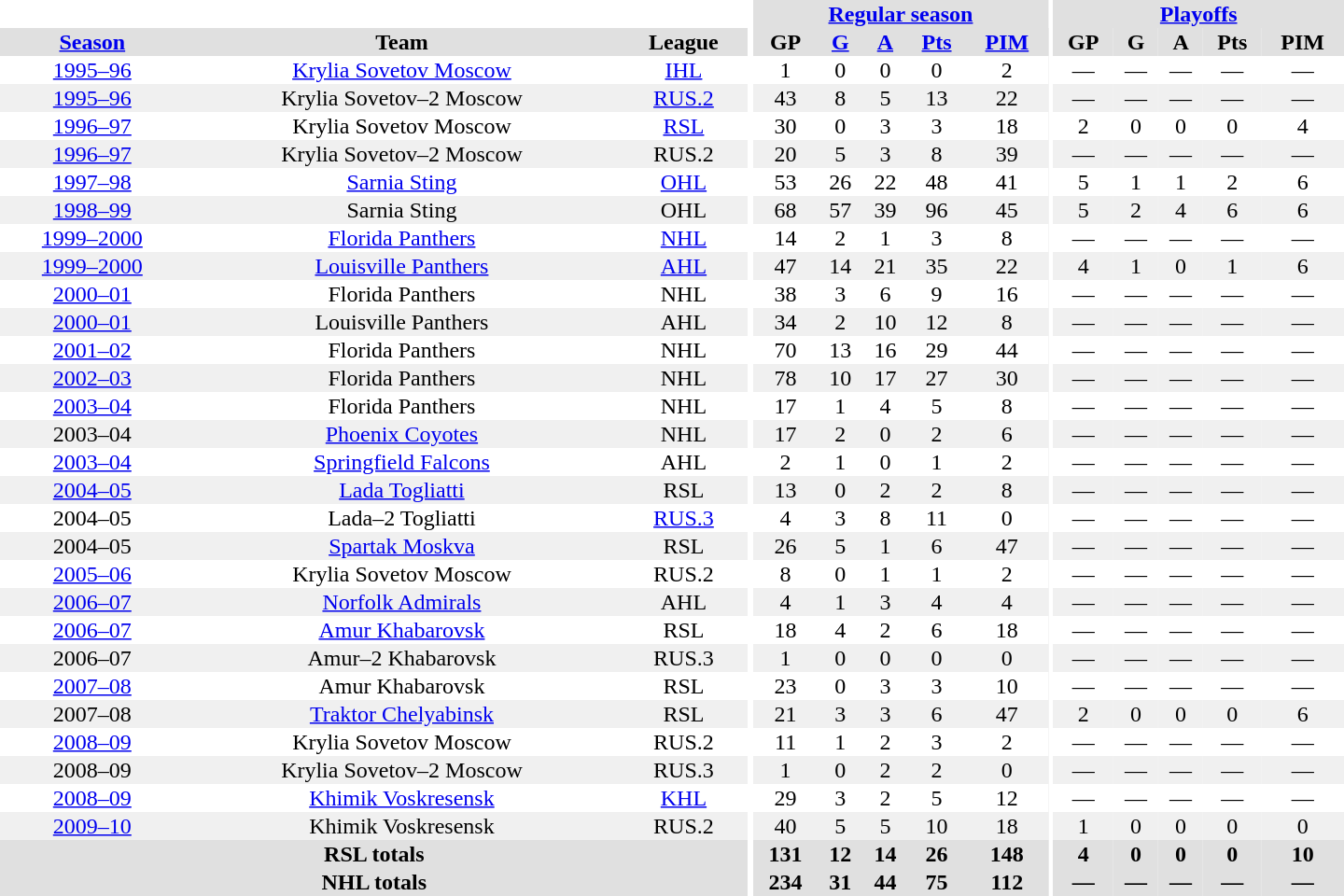<table border="0" cellpadding="1" cellspacing="0" style="text-align:center; width:60em">
<tr bgcolor="#e0e0e0">
<th colspan="3" bgcolor="#ffffff"></th>
<th rowspan="99" bgcolor="#ffffff"></th>
<th colspan="5"><a href='#'>Regular season</a></th>
<th rowspan="99" bgcolor="#ffffff"></th>
<th colspan="5"><a href='#'>Playoffs</a></th>
</tr>
<tr bgcolor="#e0e0e0">
<th><a href='#'>Season</a></th>
<th>Team</th>
<th>League</th>
<th>GP</th>
<th><a href='#'>G</a></th>
<th><a href='#'>A</a></th>
<th><a href='#'>Pts</a></th>
<th><a href='#'>PIM</a></th>
<th>GP</th>
<th>G</th>
<th>A</th>
<th>Pts</th>
<th>PIM</th>
</tr>
<tr>
<td><a href='#'>1995–96</a></td>
<td><a href='#'>Krylia Sovetov Moscow</a></td>
<td><a href='#'>IHL</a></td>
<td>1</td>
<td>0</td>
<td>0</td>
<td>0</td>
<td>2</td>
<td>—</td>
<td>—</td>
<td>—</td>
<td>—</td>
<td>—</td>
</tr>
<tr bgcolor="#f0f0f0">
<td><a href='#'>1995–96</a></td>
<td>Krylia Sovetov–2 Moscow</td>
<td><a href='#'>RUS.2</a></td>
<td>43</td>
<td>8</td>
<td>5</td>
<td>13</td>
<td>22</td>
<td>—</td>
<td>—</td>
<td>—</td>
<td>—</td>
<td>—</td>
</tr>
<tr>
<td><a href='#'>1996–97</a></td>
<td>Krylia Sovetov Moscow</td>
<td><a href='#'>RSL</a></td>
<td>30</td>
<td>0</td>
<td>3</td>
<td>3</td>
<td>18</td>
<td>2</td>
<td>0</td>
<td>0</td>
<td>0</td>
<td>4</td>
</tr>
<tr bgcolor="#f0f0f0">
<td><a href='#'>1996–97</a></td>
<td>Krylia Sovetov–2 Moscow</td>
<td>RUS.2</td>
<td>20</td>
<td>5</td>
<td>3</td>
<td>8</td>
<td>39</td>
<td>—</td>
<td>—</td>
<td>—</td>
<td>—</td>
<td>—</td>
</tr>
<tr>
<td><a href='#'>1997–98</a></td>
<td><a href='#'>Sarnia Sting</a></td>
<td><a href='#'>OHL</a></td>
<td>53</td>
<td>26</td>
<td>22</td>
<td>48</td>
<td>41</td>
<td>5</td>
<td>1</td>
<td>1</td>
<td>2</td>
<td>6</td>
</tr>
<tr bgcolor="#f0f0f0">
<td><a href='#'>1998–99</a></td>
<td>Sarnia Sting</td>
<td>OHL</td>
<td>68</td>
<td>57</td>
<td>39</td>
<td>96</td>
<td>45</td>
<td>5</td>
<td>2</td>
<td>4</td>
<td>6</td>
<td>6</td>
</tr>
<tr>
<td><a href='#'>1999–2000</a></td>
<td><a href='#'>Florida Panthers</a></td>
<td><a href='#'>NHL</a></td>
<td>14</td>
<td>2</td>
<td>1</td>
<td>3</td>
<td>8</td>
<td>—</td>
<td>—</td>
<td>—</td>
<td>—</td>
<td>—</td>
</tr>
<tr bgcolor="#f0f0f0">
<td><a href='#'>1999–2000</a></td>
<td><a href='#'>Louisville Panthers</a></td>
<td><a href='#'>AHL</a></td>
<td>47</td>
<td>14</td>
<td>21</td>
<td>35</td>
<td>22</td>
<td>4</td>
<td>1</td>
<td>0</td>
<td>1</td>
<td>6</td>
</tr>
<tr>
<td><a href='#'>2000–01</a></td>
<td>Florida Panthers</td>
<td>NHL</td>
<td>38</td>
<td>3</td>
<td>6</td>
<td>9</td>
<td>16</td>
<td>—</td>
<td>—</td>
<td>—</td>
<td>—</td>
<td>—</td>
</tr>
<tr bgcolor="#f0f0f0">
<td><a href='#'>2000–01</a></td>
<td>Louisville Panthers</td>
<td>AHL</td>
<td>34</td>
<td>2</td>
<td>10</td>
<td>12</td>
<td>8</td>
<td>—</td>
<td>—</td>
<td>—</td>
<td>—</td>
<td>—</td>
</tr>
<tr>
<td><a href='#'>2001–02</a></td>
<td>Florida Panthers</td>
<td>NHL</td>
<td>70</td>
<td>13</td>
<td>16</td>
<td>29</td>
<td>44</td>
<td>—</td>
<td>—</td>
<td>—</td>
<td>—</td>
<td>—</td>
</tr>
<tr bgcolor="#f0f0f0">
<td><a href='#'>2002–03</a></td>
<td>Florida Panthers</td>
<td>NHL</td>
<td>78</td>
<td>10</td>
<td>17</td>
<td>27</td>
<td>30</td>
<td>—</td>
<td>—</td>
<td>—</td>
<td>—</td>
<td>—</td>
</tr>
<tr>
<td><a href='#'>2003–04</a></td>
<td>Florida Panthers</td>
<td>NHL</td>
<td>17</td>
<td>1</td>
<td>4</td>
<td>5</td>
<td>8</td>
<td>—</td>
<td>—</td>
<td>—</td>
<td>—</td>
<td>—</td>
</tr>
<tr bgcolor="#f0f0f0">
<td>2003–04</td>
<td><a href='#'>Phoenix Coyotes</a></td>
<td>NHL</td>
<td>17</td>
<td>2</td>
<td>0</td>
<td>2</td>
<td>6</td>
<td>—</td>
<td>—</td>
<td>—</td>
<td>—</td>
<td>—</td>
</tr>
<tr>
<td><a href='#'>2003–04</a></td>
<td><a href='#'>Springfield Falcons</a></td>
<td>AHL</td>
<td>2</td>
<td>1</td>
<td>0</td>
<td>1</td>
<td>2</td>
<td>—</td>
<td>—</td>
<td>—</td>
<td>—</td>
<td>—</td>
</tr>
<tr bgcolor="#f0f0f0">
<td><a href='#'>2004–05</a></td>
<td><a href='#'>Lada Togliatti</a></td>
<td>RSL</td>
<td>13</td>
<td>0</td>
<td>2</td>
<td>2</td>
<td>8</td>
<td>—</td>
<td>—</td>
<td>—</td>
<td>—</td>
<td>—</td>
</tr>
<tr>
<td>2004–05</td>
<td>Lada–2 Togliatti</td>
<td><a href='#'>RUS.3</a></td>
<td>4</td>
<td>3</td>
<td>8</td>
<td>11</td>
<td>0</td>
<td>—</td>
<td>—</td>
<td>—</td>
<td>—</td>
<td>—</td>
</tr>
<tr bgcolor="#f0f0f0">
<td>2004–05</td>
<td><a href='#'>Spartak Moskva</a></td>
<td>RSL</td>
<td>26</td>
<td>5</td>
<td>1</td>
<td>6</td>
<td>47</td>
<td>—</td>
<td>—</td>
<td>—</td>
<td>—</td>
<td>—</td>
</tr>
<tr>
<td><a href='#'>2005–06</a></td>
<td>Krylia Sovetov Moscow</td>
<td>RUS.2</td>
<td>8</td>
<td>0</td>
<td>1</td>
<td>1</td>
<td>2</td>
<td>—</td>
<td>—</td>
<td>—</td>
<td>—</td>
<td>—</td>
</tr>
<tr bgcolor="#f0f0f0">
<td><a href='#'>2006–07</a></td>
<td><a href='#'>Norfolk Admirals</a></td>
<td>AHL</td>
<td>4</td>
<td>1</td>
<td>3</td>
<td>4</td>
<td>4</td>
<td>—</td>
<td>—</td>
<td>—</td>
<td>—</td>
<td>—</td>
</tr>
<tr>
<td><a href='#'>2006–07</a></td>
<td><a href='#'>Amur Khabarovsk</a></td>
<td>RSL</td>
<td>18</td>
<td>4</td>
<td>2</td>
<td>6</td>
<td>18</td>
<td>—</td>
<td>—</td>
<td>—</td>
<td>—</td>
<td>—</td>
</tr>
<tr bgcolor="#f0f0f0">
<td>2006–07</td>
<td>Amur–2 Khabarovsk</td>
<td>RUS.3</td>
<td>1</td>
<td>0</td>
<td>0</td>
<td>0</td>
<td>0</td>
<td>—</td>
<td>—</td>
<td>—</td>
<td>—</td>
<td>—</td>
</tr>
<tr>
<td><a href='#'>2007–08</a></td>
<td>Amur Khabarovsk</td>
<td>RSL</td>
<td>23</td>
<td>0</td>
<td>3</td>
<td>3</td>
<td>10</td>
<td>—</td>
<td>—</td>
<td>—</td>
<td>—</td>
<td>—</td>
</tr>
<tr bgcolor="#f0f0f0">
<td>2007–08</td>
<td><a href='#'>Traktor Chelyabinsk</a></td>
<td>RSL</td>
<td>21</td>
<td>3</td>
<td>3</td>
<td>6</td>
<td>47</td>
<td>2</td>
<td>0</td>
<td>0</td>
<td>0</td>
<td>6</td>
</tr>
<tr>
<td><a href='#'>2008–09</a></td>
<td>Krylia Sovetov Moscow</td>
<td>RUS.2</td>
<td>11</td>
<td>1</td>
<td>2</td>
<td>3</td>
<td>2</td>
<td>—</td>
<td>—</td>
<td>—</td>
<td>—</td>
<td>—</td>
</tr>
<tr bgcolor="#f0f0f0">
<td>2008–09</td>
<td>Krylia Sovetov–2 Moscow</td>
<td>RUS.3</td>
<td>1</td>
<td>0</td>
<td>2</td>
<td>2</td>
<td>0</td>
<td>—</td>
<td>—</td>
<td>—</td>
<td>—</td>
<td>—</td>
</tr>
<tr>
<td><a href='#'>2008–09</a></td>
<td><a href='#'>Khimik Voskresensk</a></td>
<td><a href='#'>KHL</a></td>
<td>29</td>
<td>3</td>
<td>2</td>
<td>5</td>
<td>12</td>
<td>—</td>
<td>—</td>
<td>—</td>
<td>—</td>
<td>—</td>
</tr>
<tr bgcolor="#f0f0f0">
<td><a href='#'>2009–10</a></td>
<td>Khimik Voskresensk</td>
<td>RUS.2</td>
<td>40</td>
<td>5</td>
<td>5</td>
<td>10</td>
<td>18</td>
<td>1</td>
<td>0</td>
<td>0</td>
<td>0</td>
<td>0</td>
</tr>
<tr bgcolor="#e0e0e0">
<th colspan="3">RSL totals</th>
<th>131</th>
<th>12</th>
<th>14</th>
<th>26</th>
<th>148</th>
<th>4</th>
<th>0</th>
<th>0</th>
<th>0</th>
<th>10</th>
</tr>
<tr bgcolor="#e0e0e0">
<th colspan="3">NHL totals</th>
<th>234</th>
<th>31</th>
<th>44</th>
<th>75</th>
<th>112</th>
<th>—</th>
<th>—</th>
<th>—</th>
<th>—</th>
<th>—</th>
</tr>
</table>
